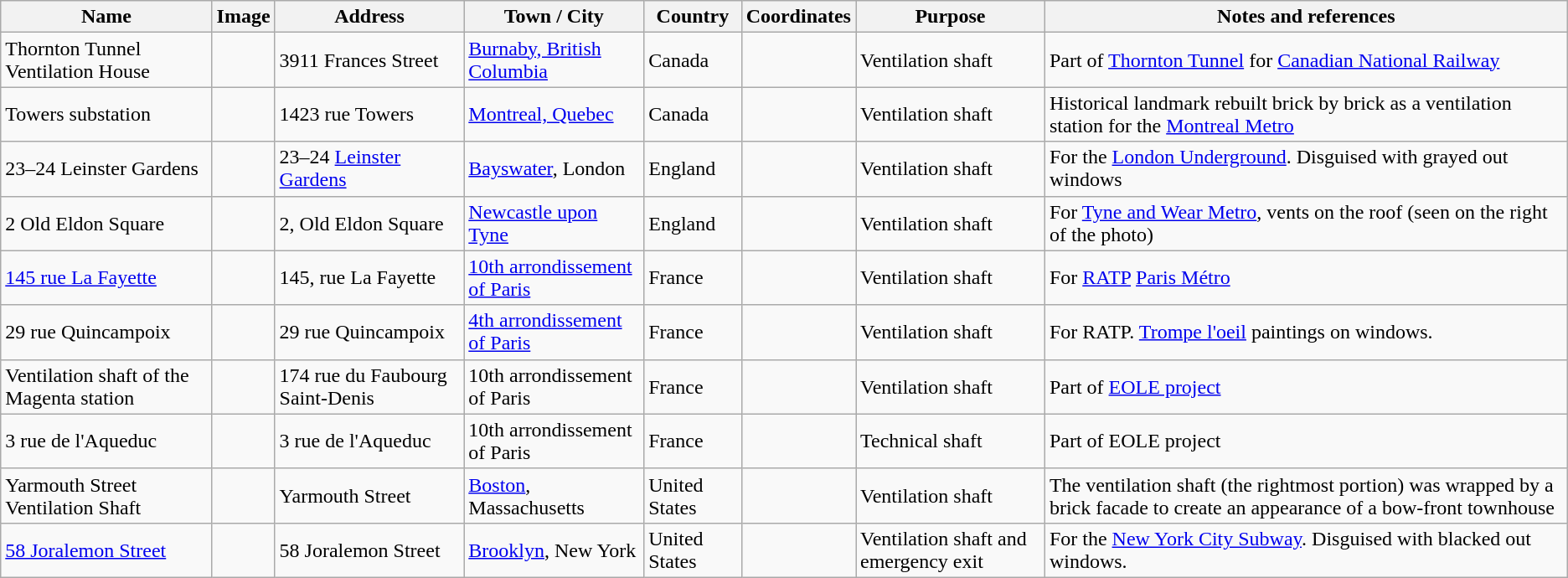<table class="wikitable sortable">
<tr>
<th>Name</th>
<th class=unsortable>Image</th>
<th>Address</th>
<th>Town / City</th>
<th>Country</th>
<th>Coordinates</th>
<th>Purpose</th>
<th class="unsortable">Notes and references</th>
</tr>
<tr>
<td>Thornton Tunnel Ventilation House</td>
<td></td>
<td>3911 Frances Street</td>
<td><a href='#'>Burnaby, British Columbia</a></td>
<td>Canada</td>
<td></td>
<td>Ventilation shaft</td>
<td>Part of <a href='#'>Thornton Tunnel</a> for <a href='#'>Canadian National Railway</a></td>
</tr>
<tr>
<td>Towers substation</td>
<td></td>
<td>1423 rue Towers</td>
<td><a href='#'>Montreal, Quebec</a></td>
<td>Canada</td>
<td></td>
<td>Ventilation shaft</td>
<td>Historical landmark rebuilt brick by brick as a ventilation station for the <a href='#'>Montreal Metro</a></td>
</tr>
<tr>
<td>23–24 Leinster Gardens</td>
<td></td>
<td>23–24 <a href='#'>Leinster Gardens</a></td>
<td><a href='#'>Bayswater</a>, London</td>
<td>England</td>
<td></td>
<td>Ventilation shaft</td>
<td>For the <a href='#'>London Underground</a>. Disguised with grayed out windows</td>
</tr>
<tr>
<td>2 Old Eldon Square</td>
<td></td>
<td>2, Old Eldon Square</td>
<td><a href='#'>Newcastle upon Tyne</a></td>
<td>England</td>
<td></td>
<td>Ventilation shaft</td>
<td>For <a href='#'>Tyne and Wear Metro</a>, vents on the roof (seen on the right of the photo)</td>
</tr>
<tr>
<td><a href='#'>145 rue La Fayette</a></td>
<td></td>
<td>145, rue La Fayette</td>
<td><a href='#'>10th arrondissement of Paris</a></td>
<td>France</td>
<td></td>
<td>Ventilation shaft</td>
<td>For <a href='#'>RATP</a> <a href='#'>Paris Métro</a></td>
</tr>
<tr>
<td>29 rue Quincampoix</td>
<td></td>
<td>29 rue Quincampoix</td>
<td><a href='#'>4th arrondissement of Paris</a></td>
<td>France</td>
<td></td>
<td>Ventilation shaft</td>
<td>For RATP. <a href='#'>Trompe l'oeil</a> paintings on windows.</td>
</tr>
<tr>
<td>Ventilation shaft of the Magenta station</td>
<td></td>
<td>174 rue du Faubourg Saint-Denis</td>
<td>10th arrondissement of Paris</td>
<td>France</td>
<td></td>
<td>Ventilation shaft</td>
<td>Part of <a href='#'>EOLE project</a></td>
</tr>
<tr>
<td>3 rue de l'Aqueduc</td>
<td></td>
<td>3 rue de l'Aqueduc</td>
<td>10th arrondissement of Paris</td>
<td>France</td>
<td></td>
<td>Technical shaft</td>
<td>Part of EOLE project</td>
</tr>
<tr>
<td>Yarmouth Street Ventilation Shaft</td>
<td></td>
<td>Yarmouth Street</td>
<td><a href='#'>Boston</a>, Massachusetts</td>
<td>United States</td>
<td></td>
<td>Ventilation shaft</td>
<td>The ventilation shaft (the rightmost portion) was wrapped by a brick facade to create an appearance of a bow-front townhouse</td>
</tr>
<tr>
<td><a href='#'>58 Joralemon Street</a></td>
<td></td>
<td>58 Joralemon Street</td>
<td><a href='#'>Brooklyn</a>, New York</td>
<td>United States</td>
<td></td>
<td>Ventilation shaft and emergency exit</td>
<td>For the <a href='#'>New York City Subway</a>. Disguised with blacked out windows.</td>
</tr>
</table>
